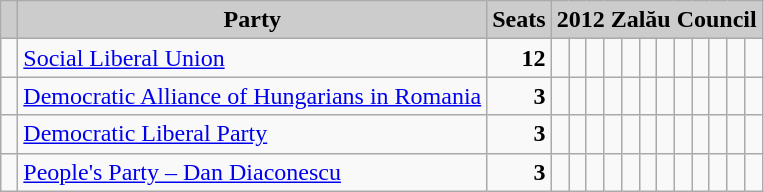<table class="wikitable">
<tr>
<th style="background: #ccc;"> </th>
<th style="background: #ccc;">Party</th>
<th style="background: #ccc;">Seats</th>
<th style="background: #ccc;" colspan=12>2012 Zalău Council</th>
</tr>
<tr>
<td>  </td>
<td><a href='#'>Social Liberal Union</a></td>
<td style="text-align: right;"><strong>12</strong></td>
<td>  </td>
<td>  </td>
<td>  </td>
<td>  </td>
<td>  </td>
<td>  </td>
<td>  </td>
<td>  </td>
<td>  </td>
<td>  </td>
<td>  </td>
<td>  </td>
</tr>
<tr>
<td>  </td>
<td><a href='#'>Democratic Alliance of Hungarians in Romania</a></td>
<td style="text-align: right;"><strong>3</strong></td>
<td>  </td>
<td>  </td>
<td>  </td>
<td> </td>
<td> </td>
<td> </td>
<td> </td>
<td> </td>
<td> </td>
<td> </td>
<td> </td>
<td> </td>
</tr>
<tr>
<td>  </td>
<td><a href='#'>Democratic Liberal Party</a></td>
<td style="text-align: right;"><strong>3</strong></td>
<td>  </td>
<td>  </td>
<td>  </td>
<td> </td>
<td> </td>
<td> </td>
<td> </td>
<td> </td>
<td> </td>
<td> </td>
<td> </td>
<td> </td>
</tr>
<tr>
<td>  </td>
<td><a href='#'>People's Party – Dan Diaconescu</a></td>
<td style="text-align: right;"><strong>3</strong></td>
<td>  </td>
<td>  </td>
<td>  </td>
<td> </td>
<td> </td>
<td> </td>
<td> </td>
<td> </td>
<td> </td>
<td> </td>
<td> </td>
<td> </td>
</tr>
</table>
